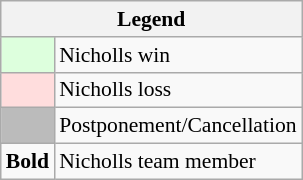<table class="wikitable" style="font-size:90%">
<tr>
<th colspan="2">Legend</th>
</tr>
<tr>
<td bgcolor="#ddffdd"> </td>
<td>Nicholls win</td>
</tr>
<tr>
<td bgcolor="#ffdddd"> </td>
<td>Nicholls loss</td>
</tr>
<tr>
<td bgcolor="#bbbbbb"> </td>
<td>Postponement/Cancellation</td>
</tr>
<tr>
<td><strong>Bold</strong></td>
<td>Nicholls team member</td>
</tr>
</table>
